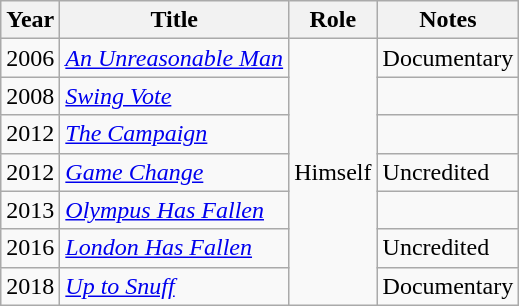<table class="wikitable sortable">
<tr>
<th>Year</th>
<th>Title</th>
<th>Role</th>
<th>Notes</th>
</tr>
<tr>
<td>2006</td>
<td><em><a href='#'>An Unreasonable Man</a></em></td>
<td rowspan="7">Himself</td>
<td>Documentary</td>
</tr>
<tr>
<td>2008</td>
<td><a href='#'><em>Swing Vote</em></a></td>
<td></td>
</tr>
<tr>
<td>2012</td>
<td><a href='#'><em>The Campaign</em></a></td>
<td></td>
</tr>
<tr>
<td>2012</td>
<td><a href='#'><em>Game Change</em></a></td>
<td>Uncredited</td>
</tr>
<tr>
<td>2013</td>
<td><em><a href='#'>Olympus Has Fallen</a></em></td>
<td></td>
</tr>
<tr>
<td>2016</td>
<td><em><a href='#'>London Has Fallen</a></em></td>
<td>Uncredited</td>
</tr>
<tr>
<td>2018</td>
<td><em><a href='#'>Up to Snuff</a></em></td>
<td>Documentary</td>
</tr>
</table>
